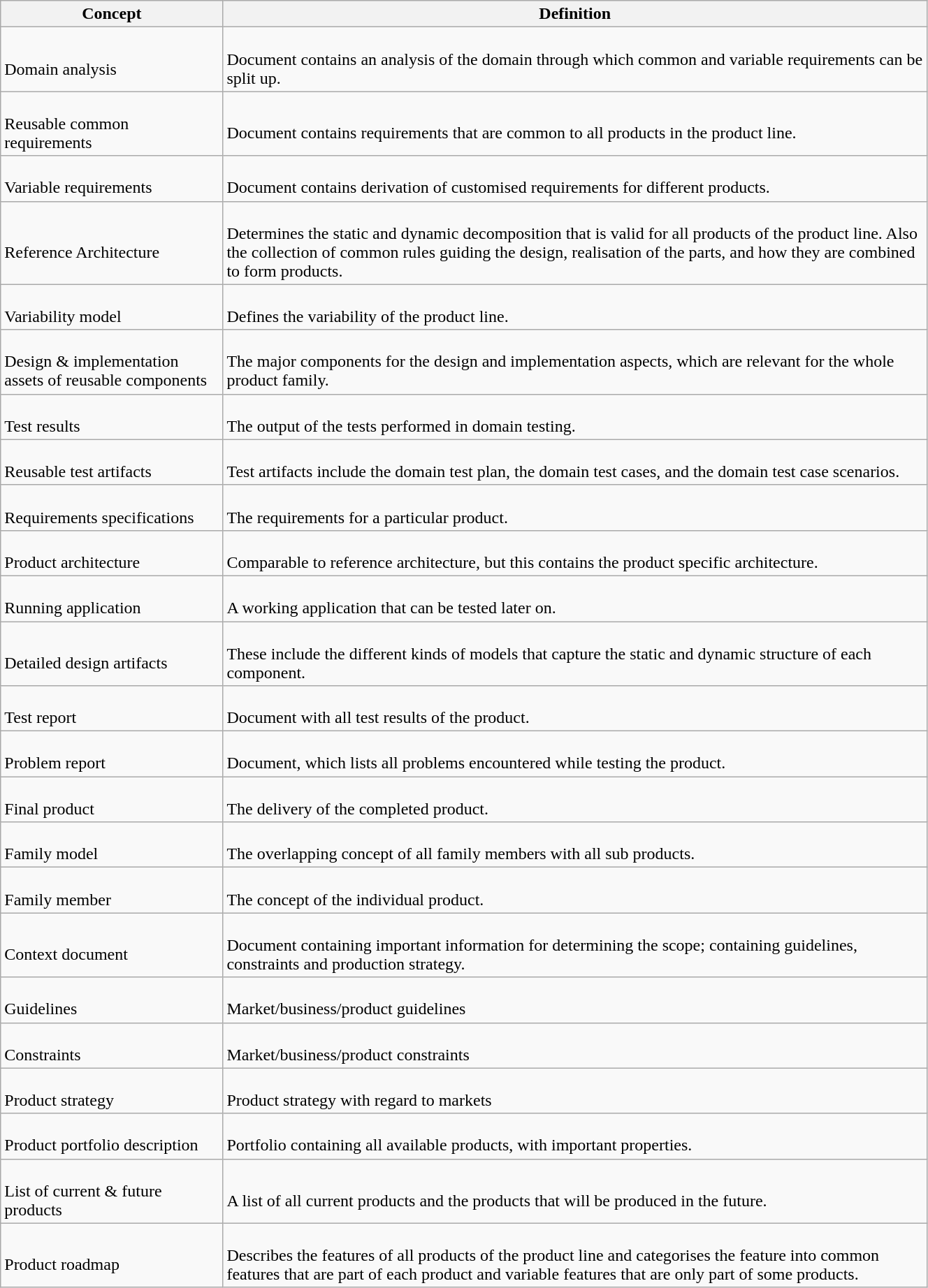<table class="wikitable" width=70%>
<tr>
<th>Concept</th>
<th>Definition</th>
</tr>
<tr>
<td><br>Domain
analysis</td>
<td><br>Document contains an analysis of the
domain through which common and variable requirements can be split up.</td>
</tr>
<tr>
<td><br>Reusable
common requirements</td>
<td><br>Document contains requirements that are
common to all products in the product line.</td>
</tr>
<tr>
<td><br>Variable requirements</td>
<td><br>Document contains derivation of
customised requirements for different products.</td>
</tr>
<tr>
<td><br>Reference
Architecture</td>
<td><br>Determines the static and dynamic
decomposition that is valid for all products of the product line. Also the
collection of common rules guiding the design, realisation of the parts, and
how they are combined to form products.</td>
</tr>
<tr>
<td><br>Variability
model</td>
<td><br>Defines the variability of the product line.</td>
</tr>
<tr>
<td><br>Design & implementation assets of reusable components</td>
<td><br>The major components for the design and
implementation aspects, which are relevant for the whole product family.</td>
</tr>
<tr>
<td><br>Test
results</td>
<td><br>The output of the tests performed in
domain testing.</td>
</tr>
<tr>
<td><br>Reusable
test artifacts</td>
<td><br>Test artifacts include the domain test
plan, the domain test cases, and the domain test case scenarios.</td>
</tr>
<tr>
<td><br>Requirements
specifications</td>
<td><br>The requirements for a particular
product.</td>
</tr>
<tr>
<td><br>Product
architecture</td>
<td><br>Comparable to reference architecture, but
this contains the product specific architecture.</td>
</tr>
<tr>
<td><br>Running
application</td>
<td><br>A working application that can be tested
later on.</td>
</tr>
<tr>
<td><br>Detailed
design artifacts</td>
<td><br>These include the different kinds of
models that capture the static and dynamic structure of each component.</td>
</tr>
<tr>
<td><br>Test
report</td>
<td><br>Document with all test results of the
product.</td>
</tr>
<tr>
<td><br>Problem
report</td>
<td><br>Document, which lists all problems
encountered while testing the product.</td>
</tr>
<tr>
<td><br>Final
product</td>
<td><br>The delivery of the completed product.</td>
</tr>
<tr>
<td><br>Family
model</td>
<td><br>The overlapping concept of all family
members with all sub products.</td>
</tr>
<tr>
<td><br>Family
member</td>
<td><br>The concept of the individual product.</td>
</tr>
<tr>
<td><br>Context
document</td>
<td><br>Document containing important information
for determining the scope; containing guidelines, constraints and production
strategy.</td>
</tr>
<tr>
<td><br>Guidelines</td>
<td><br>Market/business/product guidelines</td>
</tr>
<tr>
<td><br>Constraints</td>
<td><br>Market/business/product constraints</td>
</tr>
<tr>
<td><br>Product
strategy</td>
<td><br>Product strategy with regard to markets</td>
</tr>
<tr>
<td><br>Product
portfolio description</td>
<td><br>Portfolio containing all available
products, with important properties.</td>
</tr>
<tr>
<td><br>List of
current & future products</td>
<td><br>A list of all current products and the
products that will be produced in the future.</td>
</tr>
<tr>
<td><br>Product
roadmap</td>
<td><br>Describes the features of all products of
the product line and categorises the feature into common features that are
part of each product and variable features that are only part of some
products.</td>
</tr>
</table>
